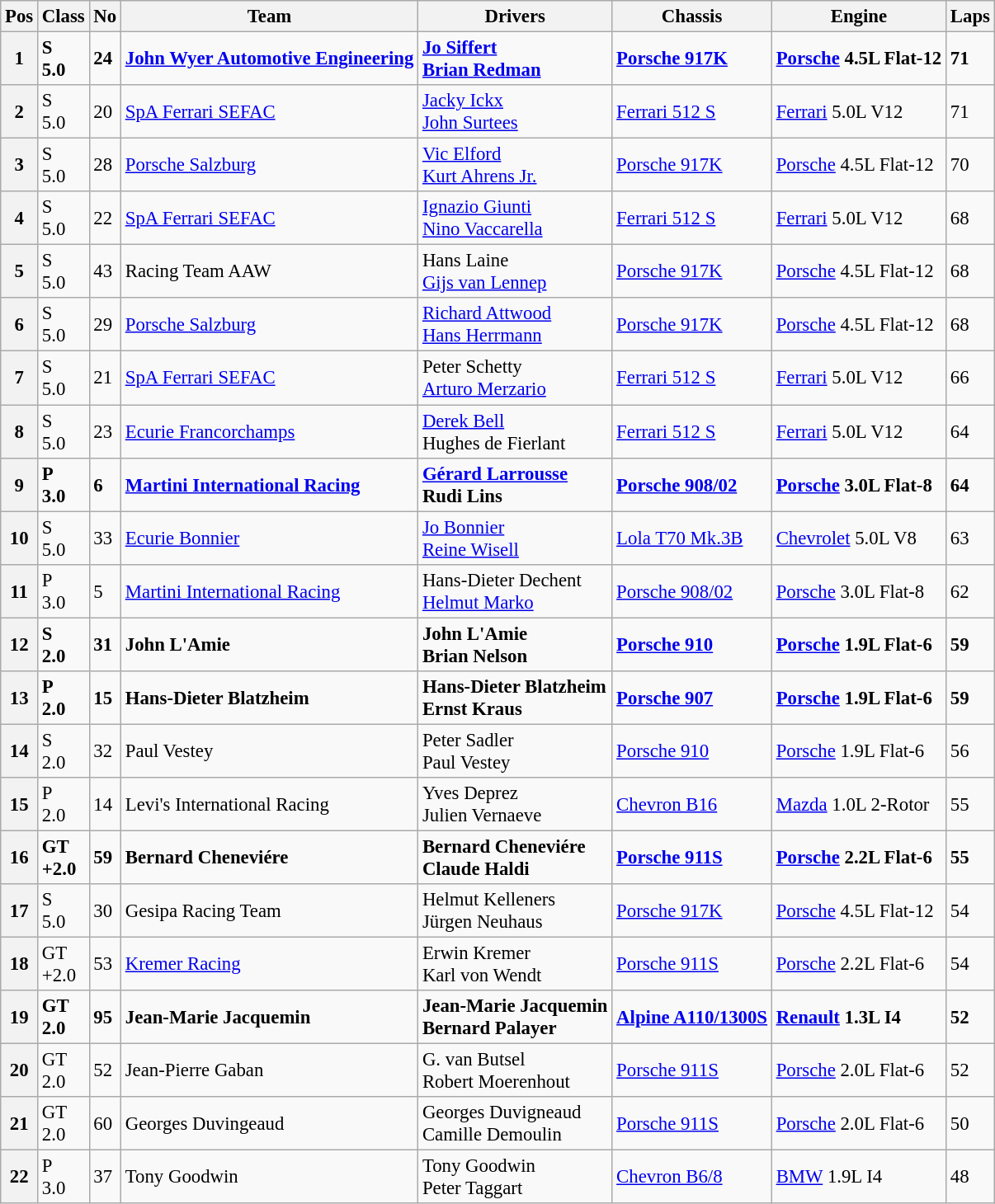<table class="wikitable" style="font-size: 95%;">
<tr>
<th>Pos</th>
<th>Class</th>
<th>No</th>
<th>Team</th>
<th>Drivers</th>
<th>Chassis</th>
<th>Engine</th>
<th>Laps</th>
</tr>
<tr style="font-weight:bold">
<th>1</th>
<td>S<br>5.0</td>
<td>24</td>
<td> <a href='#'>John Wyer Automotive Engineering</a></td>
<td> <a href='#'>Jo Siffert</a><br> <a href='#'>Brian Redman</a></td>
<td><a href='#'>Porsche 917K</a></td>
<td><a href='#'>Porsche</a> 4.5L Flat-12</td>
<td>71</td>
</tr>
<tr>
<th>2</th>
<td>S<br>5.0</td>
<td>20</td>
<td> <a href='#'>SpA Ferrari SEFAC</a></td>
<td> <a href='#'>Jacky Ickx</a><br> <a href='#'>John Surtees</a></td>
<td><a href='#'>Ferrari 512 S</a></td>
<td><a href='#'>Ferrari</a> 5.0L V12</td>
<td>71</td>
</tr>
<tr>
<th>3</th>
<td>S<br>5.0</td>
<td>28</td>
<td> <a href='#'>Porsche Salzburg</a></td>
<td> <a href='#'>Vic Elford</a><br> <a href='#'>Kurt Ahrens Jr.</a></td>
<td><a href='#'>Porsche 917K</a></td>
<td><a href='#'>Porsche</a> 4.5L Flat-12</td>
<td>70</td>
</tr>
<tr>
<th>4</th>
<td>S<br>5.0</td>
<td>22</td>
<td> <a href='#'>SpA Ferrari SEFAC</a></td>
<td> <a href='#'>Ignazio Giunti</a><br> <a href='#'>Nino Vaccarella</a></td>
<td><a href='#'>Ferrari 512 S</a></td>
<td><a href='#'>Ferrari</a> 5.0L V12</td>
<td>68</td>
</tr>
<tr>
<th>5</th>
<td>S<br>5.0</td>
<td>43</td>
<td> Racing Team AAW</td>
<td> Hans Laine<br> <a href='#'>Gijs van Lennep</a></td>
<td><a href='#'>Porsche 917K</a></td>
<td><a href='#'>Porsche</a> 4.5L Flat-12</td>
<td>68</td>
</tr>
<tr>
<th>6</th>
<td>S<br>5.0</td>
<td>29</td>
<td> <a href='#'>Porsche Salzburg</a></td>
<td> <a href='#'>Richard Attwood</a><br> <a href='#'>Hans Herrmann</a></td>
<td><a href='#'>Porsche 917K</a></td>
<td><a href='#'>Porsche</a> 4.5L Flat-12</td>
<td>68</td>
</tr>
<tr>
<th>7</th>
<td>S<br>5.0</td>
<td>21</td>
<td> <a href='#'>SpA Ferrari SEFAC</a></td>
<td> Peter Schetty<br> <a href='#'>Arturo Merzario</a></td>
<td><a href='#'>Ferrari 512 S</a></td>
<td><a href='#'>Ferrari</a> 5.0L V12</td>
<td>66</td>
</tr>
<tr>
<th>8</th>
<td>S<br>5.0</td>
<td>23</td>
<td> <a href='#'>Ecurie Francorchamps</a></td>
<td> <a href='#'>Derek Bell</a><br> Hughes de Fierlant</td>
<td><a href='#'>Ferrari 512 S</a></td>
<td><a href='#'>Ferrari</a> 5.0L V12</td>
<td>64</td>
</tr>
<tr style="font-weight:bold">
<th>9</th>
<td>P<br>3.0</td>
<td>6</td>
<td> <a href='#'>Martini International Racing</a></td>
<td> <a href='#'>Gérard Larrousse</a><br> Rudi Lins</td>
<td><a href='#'>Porsche 908/02</a></td>
<td><a href='#'>Porsche</a> 3.0L Flat-8</td>
<td>64</td>
</tr>
<tr>
<th>10</th>
<td>S<br>5.0</td>
<td>33</td>
<td> <a href='#'>Ecurie Bonnier</a></td>
<td> <a href='#'>Jo Bonnier</a><br> <a href='#'>Reine Wisell</a></td>
<td><a href='#'>Lola T70 Mk.3B</a></td>
<td><a href='#'>Chevrolet</a> 5.0L V8</td>
<td>63</td>
</tr>
<tr>
<th>11</th>
<td>P<br>3.0</td>
<td>5</td>
<td> <a href='#'>Martini International Racing</a></td>
<td> Hans-Dieter Dechent<br> <a href='#'>Helmut Marko</a></td>
<td><a href='#'>Porsche 908/02</a></td>
<td><a href='#'>Porsche</a> 3.0L Flat-8</td>
<td>62</td>
</tr>
<tr style="font-weight:bold">
<th>12</th>
<td>S<br>2.0</td>
<td>31</td>
<td> John L'Amie</td>
<td> John L'Amie<br> Brian Nelson</td>
<td><a href='#'>Porsche 910</a></td>
<td><a href='#'>Porsche</a> 1.9L Flat-6</td>
<td>59</td>
</tr>
<tr style="font-weight:bold">
<th>13</th>
<td>P<br>2.0</td>
<td>15</td>
<td> Hans-Dieter Blatzheim</td>
<td> Hans-Dieter Blatzheim<br> Ernst Kraus</td>
<td><a href='#'>Porsche 907</a></td>
<td><a href='#'>Porsche</a> 1.9L Flat-6</td>
<td>59</td>
</tr>
<tr>
<th>14</th>
<td>S<br>2.0</td>
<td>32</td>
<td> Paul Vestey</td>
<td> Peter Sadler<br> Paul Vestey</td>
<td><a href='#'>Porsche 910</a></td>
<td><a href='#'>Porsche</a> 1.9L Flat-6</td>
<td>56</td>
</tr>
<tr>
<th>15</th>
<td>P<br>2.0</td>
<td>14</td>
<td> Levi's International Racing</td>
<td> Yves Deprez<br> Julien Vernaeve</td>
<td><a href='#'>Chevron B16</a></td>
<td><a href='#'>Mazda</a> 1.0L 2-Rotor</td>
<td>55</td>
</tr>
<tr style="font-weight:bold">
<th>16</th>
<td>GT<br>+2.0</td>
<td>59</td>
<td> Bernard Cheneviére</td>
<td> Bernard Cheneviére<br> Claude Haldi</td>
<td><a href='#'>Porsche 911S</a></td>
<td><a href='#'>Porsche</a> 2.2L Flat-6</td>
<td>55</td>
</tr>
<tr>
<th>17</th>
<td>S<br>5.0</td>
<td>30</td>
<td> Gesipa Racing Team</td>
<td> Helmut Kelleners<br> Jürgen Neuhaus</td>
<td><a href='#'>Porsche 917K</a></td>
<td><a href='#'>Porsche</a> 4.5L Flat-12</td>
<td>54</td>
</tr>
<tr>
<th>18</th>
<td>GT<br>+2.0</td>
<td>53</td>
<td> <a href='#'>Kremer Racing</a></td>
<td> Erwin Kremer<br> Karl von Wendt</td>
<td><a href='#'>Porsche 911S</a></td>
<td><a href='#'>Porsche</a> 2.2L Flat-6</td>
<td>54</td>
</tr>
<tr style="font-weight:bold">
<th>19</th>
<td>GT<br>2.0</td>
<td>95</td>
<td> Jean-Marie Jacquemin</td>
<td> Jean-Marie Jacquemin<br> Bernard Palayer</td>
<td><a href='#'>Alpine A110/1300S</a></td>
<td><a href='#'>Renault</a> 1.3L I4</td>
<td>52</td>
</tr>
<tr>
<th>20</th>
<td>GT<br>2.0</td>
<td>52</td>
<td> Jean-Pierre Gaban</td>
<td> G. van Butsel<br> Robert Moerenhout</td>
<td><a href='#'>Porsche 911S</a></td>
<td><a href='#'>Porsche</a> 2.0L Flat-6</td>
<td>52</td>
</tr>
<tr>
<th>21</th>
<td>GT<br>2.0</td>
<td>60</td>
<td> Georges Duvingeaud</td>
<td> Georges Duvigneaud<br> Camille Demoulin</td>
<td><a href='#'>Porsche 911S</a></td>
<td><a href='#'>Porsche</a> 2.0L Flat-6</td>
<td>50</td>
</tr>
<tr>
<th>22</th>
<td>P<br>3.0</td>
<td>37</td>
<td> Tony Goodwin</td>
<td> Tony Goodwin<br> Peter Taggart</td>
<td><a href='#'>Chevron B6/8</a></td>
<td><a href='#'>BMW</a> 1.9L I4</td>
<td>48</td>
</tr>
</table>
